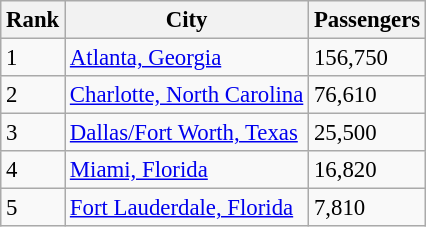<table class="wikitable sortable" style="font-size: 95%" width= align=>
<tr>
<th>Rank</th>
<th>City</th>
<th>Passengers</th>
</tr>
<tr>
<td>1</td>
<td> <a href='#'>Atlanta, Georgia</a></td>
<td>156,750</td>
</tr>
<tr>
<td>2</td>
<td> <a href='#'>Charlotte, North Carolina</a></td>
<td>76,610</td>
</tr>
<tr>
<td>3</td>
<td> <a href='#'>Dallas/Fort Worth, Texas</a></td>
<td>25,500</td>
</tr>
<tr>
<td>4</td>
<td> <a href='#'>Miami, Florida</a></td>
<td>16,820</td>
</tr>
<tr>
<td>5</td>
<td> <a href='#'>Fort Lauderdale, Florida</a></td>
<td>7,810</td>
</tr>
</table>
